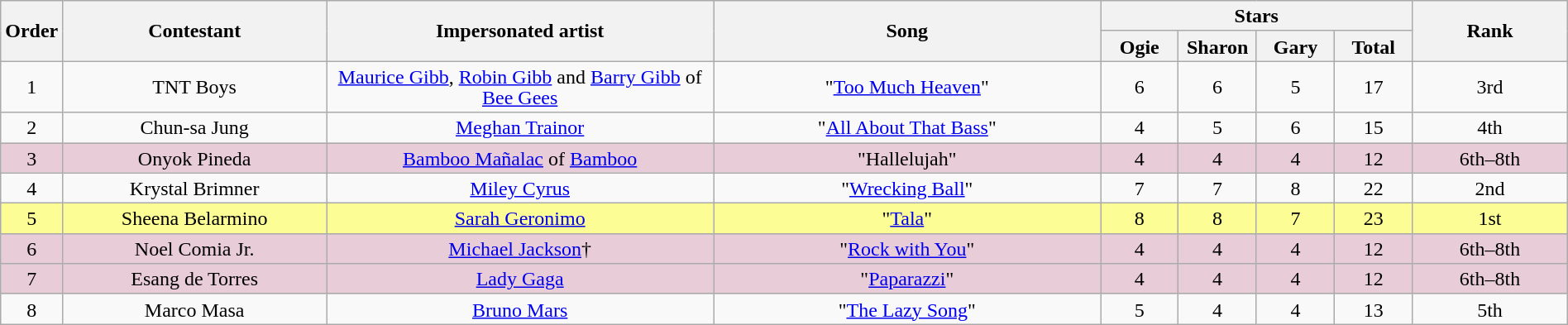<table class="wikitable" style="text-align:center; line-height:17px; width:100%;">
<tr>
<th rowspan="2" style="width:03%;">Order</th>
<th rowspan="2" style="width:17%;">Contestant</th>
<th rowspan="2" style="width:25%;">Impersonated artist</th>
<th rowspan="2" style="width:25%;">Song</th>
<th colspan="4" style="width:20%;">Stars</th>
<th rowspan="2" style="width:10%;">Rank</th>
</tr>
<tr>
<th style="width:05%;">Ogie</th>
<th style="width:05%;">Sharon</th>
<th style="width:05%;">Gary</th>
<th style="width:05%;">Total</th>
</tr>
<tr>
<td>1</td>
<td>TNT Boys</td>
<td><a href='#'>Maurice Gibb</a>, <a href='#'>Robin Gibb</a> and <a href='#'>Barry Gibb</a> of <a href='#'>Bee Gees</a></td>
<td>"<a href='#'>Too Much Heaven</a>"</td>
<td>6</td>
<td>6</td>
<td>5</td>
<td>17</td>
<td>3rd</td>
</tr>
<tr>
<td>2</td>
<td>Chun-sa Jung</td>
<td><a href='#'>Meghan Trainor</a></td>
<td>"<a href='#'>All About That Bass</a>"</td>
<td>4</td>
<td>5</td>
<td>6</td>
<td>15</td>
<td>4th</td>
</tr>
<tr bgcolor=#E8CCD7>
<td>3</td>
<td>Onyok Pineda</td>
<td><a href='#'>Bamboo Mañalac</a> of <a href='#'>Bamboo</a></td>
<td>"Hallelujah"</td>
<td>4</td>
<td>4</td>
<td>4</td>
<td>12</td>
<td>6th–8th</td>
</tr>
<tr>
<td>4</td>
<td>Krystal Brimner</td>
<td><a href='#'>Miley Cyrus</a></td>
<td>"<a href='#'>Wrecking Ball</a>"</td>
<td>7</td>
<td>7</td>
<td>8</td>
<td>22</td>
<td>2nd</td>
</tr>
<tr bgcolor=#FDFD96>
<td>5</td>
<td>Sheena Belarmino</td>
<td><a href='#'>Sarah Geronimo</a></td>
<td>"<a href='#'>Tala</a>"</td>
<td>8</td>
<td>8</td>
<td>7</td>
<td>23</td>
<td>1st</td>
</tr>
<tr bgcolor=#E8CCD7>
<td>6</td>
<td>Noel Comia Jr.</td>
<td><a href='#'>Michael Jackson</a>†</td>
<td>"<a href='#'>Rock with You</a>"</td>
<td>4</td>
<td>4</td>
<td>4</td>
<td>12</td>
<td>6th–8th</td>
</tr>
<tr bgcolor=#E8CCD7>
<td>7</td>
<td>Esang de Torres</td>
<td><a href='#'>Lady Gaga</a></td>
<td>"<a href='#'>Paparazzi</a>"</td>
<td>4</td>
<td>4</td>
<td>4</td>
<td>12</td>
<td>6th–8th</td>
</tr>
<tr>
<td>8</td>
<td>Marco Masa</td>
<td><a href='#'>Bruno Mars</a></td>
<td>"<a href='#'>The Lazy Song</a>"</td>
<td>5</td>
<td>4</td>
<td>4</td>
<td>13</td>
<td>5th</td>
</tr>
</table>
